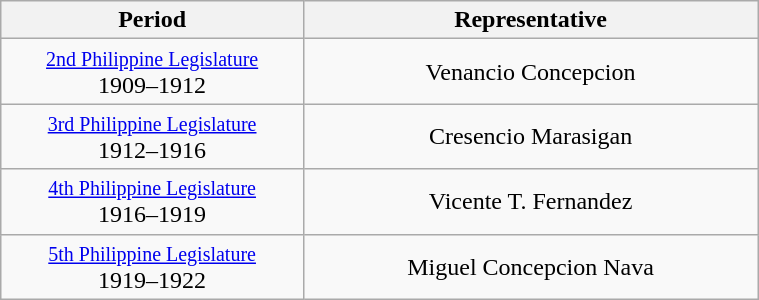<table class="wikitable" style="text-align:center; width:40%;">
<tr>
<th width="40%">Period</th>
<th>Representative</th>
</tr>
<tr>
<td><small><a href='#'>2nd Philippine Legislature</a></small><br>1909–1912</td>
<td>Venancio Concepcion</td>
</tr>
<tr>
<td><small><a href='#'>3rd Philippine Legislature</a></small><br>1912–1916</td>
<td>Cresencio Marasigan</td>
</tr>
<tr>
<td><small><a href='#'>4th Philippine Legislature</a></small><br>1916–1919</td>
<td>Vicente T. Fernandez</td>
</tr>
<tr>
<td><small><a href='#'>5th Philippine Legislature</a></small><br>1919–1922</td>
<td>Miguel Concepcion Nava</td>
</tr>
</table>
